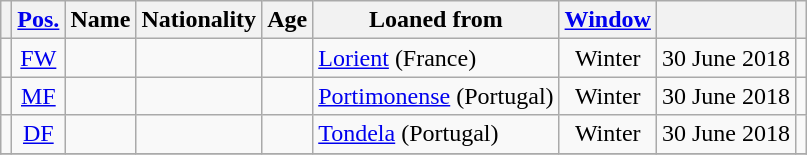<table class="wikitable sortable" style="text-align:center;">
<tr>
<th scope=col></th>
<th scope=col><a href='#'>Pos.</a></th>
<th scope=col>Name</th>
<th scope=col>Nationality</th>
<th scope=col>Age</th>
<th scope=col>Loaned from</th>
<th scope=col><a href='#'>Window</a></th>
<th scope=col></th>
<th scope=col class=unsortable></th>
</tr>
<tr>
<td></td>
<td><a href='#'>FW</a></td>
<td align=left></td>
<td align=left></td>
<td></td>
<td align=left><a href='#'>Lorient</a> (France)</td>
<td>Winter</td>
<td>30 June 2018</td>
<td></td>
</tr>
<tr>
<td></td>
<td><a href='#'>MF</a></td>
<td align=left></td>
<td align=left></td>
<td></td>
<td align=left><a href='#'>Portimonense</a> (Portugal)</td>
<td>Winter</td>
<td>30 June 2018</td>
<td></td>
</tr>
<tr>
<td></td>
<td><a href='#'>DF</a></td>
<td align=left></td>
<td align=left></td>
<td></td>
<td align=left><a href='#'>Tondela</a> (Portugal)</td>
<td>Winter</td>
<td>30 June 2018</td>
<td></td>
</tr>
<tr>
</tr>
</table>
